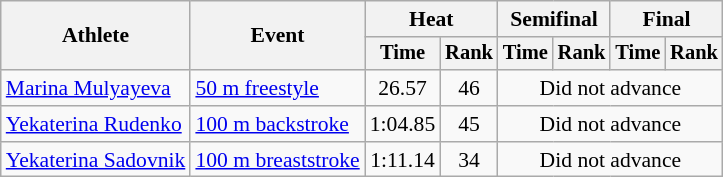<table class=wikitable style="font-size:90%">
<tr>
<th rowspan="2">Athlete</th>
<th rowspan="2">Event</th>
<th colspan="2">Heat</th>
<th colspan="2">Semifinal</th>
<th colspan="2">Final</th>
</tr>
<tr style="font-size:95%">
<th>Time</th>
<th>Rank</th>
<th>Time</th>
<th>Rank</th>
<th>Time</th>
<th>Rank</th>
</tr>
<tr align=center>
<td align=left><a href='#'>Marina Mulyayeva</a></td>
<td align=left><a href='#'>50 m freestyle</a></td>
<td>26.57</td>
<td>46</td>
<td colspan=4>Did not advance</td>
</tr>
<tr align=center>
<td align=left><a href='#'>Yekaterina Rudenko</a></td>
<td align=left><a href='#'>100 m backstroke</a></td>
<td>1:04.85</td>
<td>45</td>
<td colspan=4>Did not advance</td>
</tr>
<tr align=center>
<td align=left><a href='#'>Yekaterina Sadovnik</a></td>
<td align=left><a href='#'>100 m breaststroke</a></td>
<td>1:11.14</td>
<td>34</td>
<td colspan=4>Did not advance</td>
</tr>
</table>
